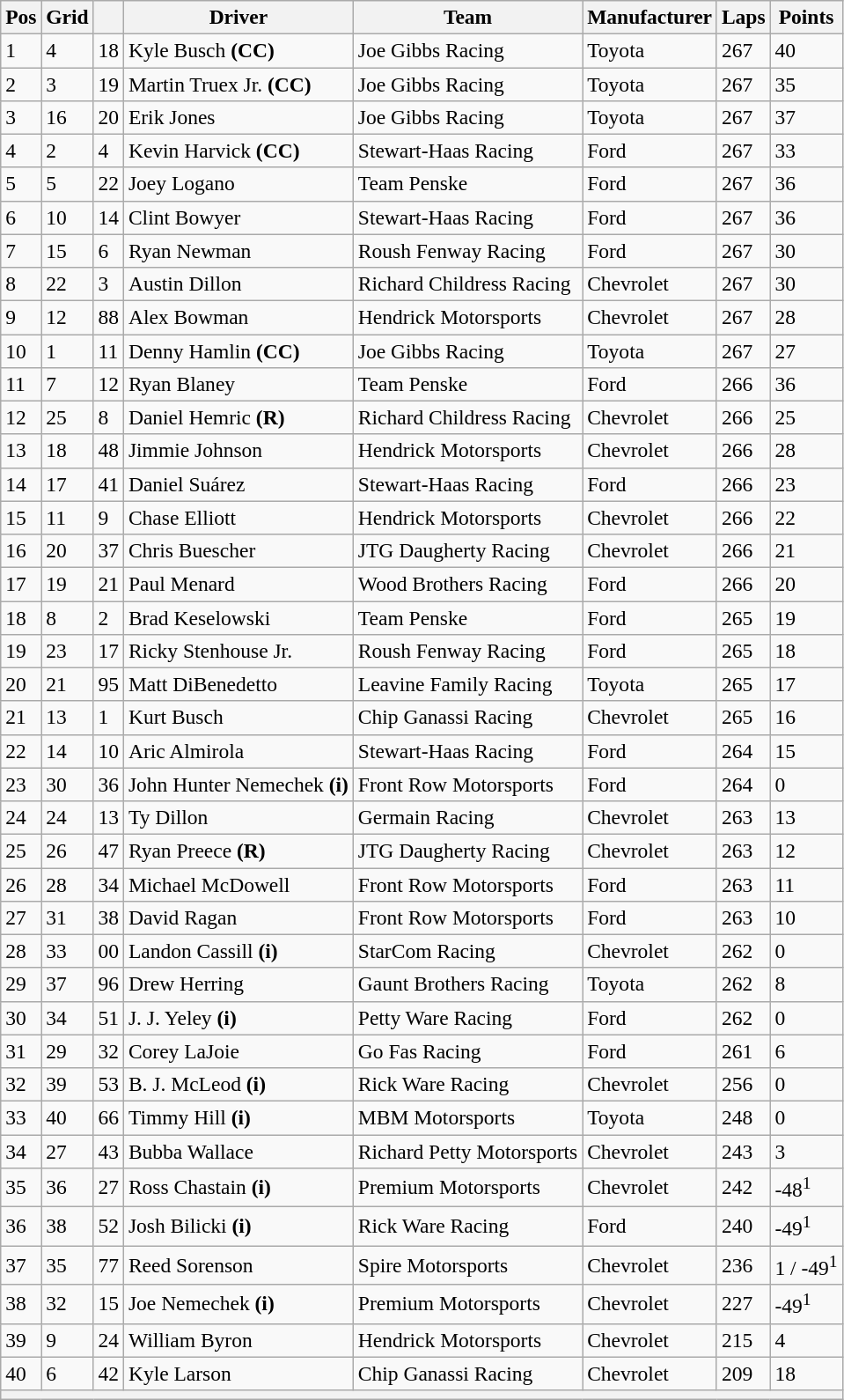<table class="wikitable" style="font-size:98%">
<tr>
<th>Pos</th>
<th>Grid</th>
<th></th>
<th>Driver</th>
<th>Team</th>
<th>Manufacturer</th>
<th>Laps</th>
<th>Points</th>
</tr>
<tr>
<td>1</td>
<td>4</td>
<td>18</td>
<td>Kyle Busch <strong>(CC)</strong></td>
<td>Joe Gibbs Racing</td>
<td>Toyota</td>
<td>267</td>
<td>40</td>
</tr>
<tr>
<td>2</td>
<td>3</td>
<td>19</td>
<td>Martin Truex Jr. <strong>(CC)</strong></td>
<td>Joe Gibbs Racing</td>
<td>Toyota</td>
<td>267</td>
<td>35</td>
</tr>
<tr>
<td>3</td>
<td>16</td>
<td>20</td>
<td>Erik Jones</td>
<td>Joe Gibbs Racing</td>
<td>Toyota</td>
<td>267</td>
<td>37</td>
</tr>
<tr>
<td>4</td>
<td>2</td>
<td>4</td>
<td>Kevin Harvick <strong>(CC)</strong></td>
<td>Stewart-Haas Racing</td>
<td>Ford</td>
<td>267</td>
<td>33</td>
</tr>
<tr>
<td>5</td>
<td>5</td>
<td>22</td>
<td>Joey Logano</td>
<td>Team Penske</td>
<td>Ford</td>
<td>267</td>
<td>36</td>
</tr>
<tr>
<td>6</td>
<td>10</td>
<td>14</td>
<td>Clint Bowyer</td>
<td>Stewart-Haas Racing</td>
<td>Ford</td>
<td>267</td>
<td>36</td>
</tr>
<tr>
<td>7</td>
<td>15</td>
<td>6</td>
<td>Ryan Newman</td>
<td>Roush Fenway Racing</td>
<td>Ford</td>
<td>267</td>
<td>30</td>
</tr>
<tr>
<td>8</td>
<td>22</td>
<td>3</td>
<td>Austin Dillon</td>
<td>Richard Childress Racing</td>
<td>Chevrolet</td>
<td>267</td>
<td>30</td>
</tr>
<tr>
<td>9</td>
<td>12</td>
<td>88</td>
<td>Alex Bowman</td>
<td>Hendrick Motorsports</td>
<td>Chevrolet</td>
<td>267</td>
<td>28</td>
</tr>
<tr>
<td>10</td>
<td>1</td>
<td>11</td>
<td>Denny Hamlin <strong>(CC)</strong></td>
<td>Joe Gibbs Racing</td>
<td>Toyota</td>
<td>267</td>
<td>27</td>
</tr>
<tr>
<td>11</td>
<td>7</td>
<td>12</td>
<td>Ryan Blaney</td>
<td>Team Penske</td>
<td>Ford</td>
<td>266</td>
<td>36</td>
</tr>
<tr>
<td>12</td>
<td>25</td>
<td>8</td>
<td>Daniel Hemric <strong>(R)</strong></td>
<td>Richard Childress Racing</td>
<td>Chevrolet</td>
<td>266</td>
<td>25</td>
</tr>
<tr>
<td>13</td>
<td>18</td>
<td>48</td>
<td>Jimmie Johnson</td>
<td>Hendrick Motorsports</td>
<td>Chevrolet</td>
<td>266</td>
<td>28</td>
</tr>
<tr>
<td>14</td>
<td>17</td>
<td>41</td>
<td>Daniel Suárez</td>
<td>Stewart-Haas Racing</td>
<td>Ford</td>
<td>266</td>
<td>23</td>
</tr>
<tr>
<td>15</td>
<td>11</td>
<td>9</td>
<td>Chase Elliott</td>
<td>Hendrick Motorsports</td>
<td>Chevrolet</td>
<td>266</td>
<td>22</td>
</tr>
<tr>
<td>16</td>
<td>20</td>
<td>37</td>
<td>Chris Buescher</td>
<td>JTG Daugherty Racing</td>
<td>Chevrolet</td>
<td>266</td>
<td>21</td>
</tr>
<tr>
<td>17</td>
<td>19</td>
<td>21</td>
<td>Paul Menard</td>
<td>Wood Brothers Racing</td>
<td>Ford</td>
<td>266</td>
<td>20</td>
</tr>
<tr>
<td>18</td>
<td>8</td>
<td>2</td>
<td>Brad Keselowski</td>
<td>Team Penske</td>
<td>Ford</td>
<td>265</td>
<td>19</td>
</tr>
<tr>
<td>19</td>
<td>23</td>
<td>17</td>
<td>Ricky Stenhouse Jr.</td>
<td>Roush Fenway Racing</td>
<td>Ford</td>
<td>265</td>
<td>18</td>
</tr>
<tr>
<td>20</td>
<td>21</td>
<td>95</td>
<td>Matt DiBenedetto</td>
<td>Leavine Family Racing</td>
<td>Toyota</td>
<td>265</td>
<td>17</td>
</tr>
<tr>
<td>21</td>
<td>13</td>
<td>1</td>
<td>Kurt Busch</td>
<td>Chip Ganassi Racing</td>
<td>Chevrolet</td>
<td>265</td>
<td>16</td>
</tr>
<tr>
<td>22</td>
<td>14</td>
<td>10</td>
<td>Aric Almirola</td>
<td>Stewart-Haas Racing</td>
<td>Ford</td>
<td>264</td>
<td>15</td>
</tr>
<tr>
<td>23</td>
<td>30</td>
<td>36</td>
<td>John Hunter Nemechek <strong>(i)</strong></td>
<td>Front Row Motorsports</td>
<td>Ford</td>
<td>264</td>
<td>0</td>
</tr>
<tr>
<td>24</td>
<td>24</td>
<td>13</td>
<td>Ty Dillon</td>
<td>Germain Racing</td>
<td>Chevrolet</td>
<td>263</td>
<td>13</td>
</tr>
<tr>
<td>25</td>
<td>26</td>
<td>47</td>
<td>Ryan Preece <strong>(R)</strong></td>
<td>JTG Daugherty Racing</td>
<td>Chevrolet</td>
<td>263</td>
<td>12</td>
</tr>
<tr>
<td>26</td>
<td>28</td>
<td>34</td>
<td>Michael McDowell</td>
<td>Front Row Motorsports</td>
<td>Ford</td>
<td>263</td>
<td>11</td>
</tr>
<tr>
<td>27</td>
<td>31</td>
<td>38</td>
<td>David Ragan</td>
<td>Front Row Motorsports</td>
<td>Ford</td>
<td>263</td>
<td>10</td>
</tr>
<tr>
<td>28</td>
<td>33</td>
<td>00</td>
<td>Landon Cassill <strong>(i)</strong></td>
<td>StarCom Racing</td>
<td>Chevrolet</td>
<td>262</td>
<td>0</td>
</tr>
<tr>
<td>29</td>
<td>37</td>
<td>96</td>
<td>Drew Herring</td>
<td>Gaunt Brothers Racing</td>
<td>Toyota</td>
<td>262</td>
<td>8</td>
</tr>
<tr>
<td>30</td>
<td>34</td>
<td>51</td>
<td>J. J. Yeley <strong>(i)</strong></td>
<td>Petty Ware Racing</td>
<td>Ford</td>
<td>262</td>
<td>0</td>
</tr>
<tr>
<td>31</td>
<td>29</td>
<td>32</td>
<td>Corey LaJoie</td>
<td>Go Fas Racing</td>
<td>Ford</td>
<td>261</td>
<td>6</td>
</tr>
<tr>
<td>32</td>
<td>39</td>
<td>53</td>
<td>B. J. McLeod <strong>(i)</strong></td>
<td>Rick Ware Racing</td>
<td>Chevrolet</td>
<td>256</td>
<td>0</td>
</tr>
<tr>
<td>33</td>
<td>40</td>
<td>66</td>
<td>Timmy Hill <strong>(i)</strong></td>
<td>MBM Motorsports</td>
<td>Toyota</td>
<td>248</td>
<td>0</td>
</tr>
<tr>
<td>34</td>
<td>27</td>
<td>43</td>
<td>Bubba Wallace</td>
<td>Richard Petty Motorsports</td>
<td>Chevrolet</td>
<td>243</td>
<td>3</td>
</tr>
<tr>
<td>35</td>
<td>36</td>
<td>27</td>
<td>Ross Chastain <strong>(i)</strong></td>
<td>Premium Motorsports</td>
<td>Chevrolet</td>
<td>242</td>
<td>-48<sup>1</sup></td>
</tr>
<tr>
<td>36</td>
<td>38</td>
<td>52</td>
<td>Josh Bilicki <strong>(i)</strong></td>
<td>Rick Ware Racing</td>
<td>Ford</td>
<td>240</td>
<td>-49<sup>1</sup></td>
</tr>
<tr>
<td>37</td>
<td>35</td>
<td>77</td>
<td>Reed Sorenson</td>
<td>Spire Motorsports</td>
<td>Chevrolet</td>
<td>236</td>
<td>1 / -49<sup>1</sup></td>
</tr>
<tr>
<td>38</td>
<td>32</td>
<td>15</td>
<td>Joe Nemechek <strong>(i)</strong></td>
<td>Premium Motorsports</td>
<td>Chevrolet</td>
<td>227</td>
<td>-49<sup>1</sup></td>
</tr>
<tr>
<td>39</td>
<td>9</td>
<td>24</td>
<td>William Byron</td>
<td>Hendrick Motorsports</td>
<td>Chevrolet</td>
<td>215</td>
<td>4</td>
</tr>
<tr>
<td>40</td>
<td>6</td>
<td>42</td>
<td>Kyle Larson</td>
<td>Chip Ganassi Racing</td>
<td>Chevrolet</td>
<td>209</td>
<td>18</td>
</tr>
<tr>
<th colspan="8"></th>
</tr>
</table>
